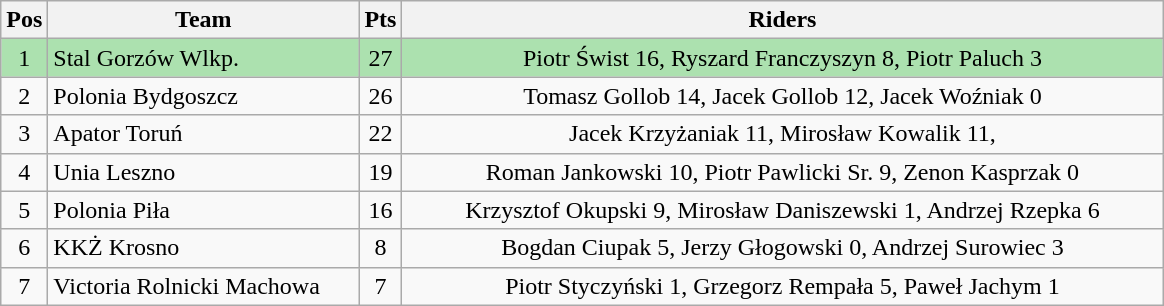<table class="wikitable" style="font-size: 100%">
<tr>
<th width=20>Pos</th>
<th width=200>Team</th>
<th width=20>Pts</th>
<th width=500>Riders</th>
</tr>
<tr align=center style="background:#ACE1AF;">
<td>1</td>
<td align="left">Stal Gorzów Wlkp.</td>
<td>27</td>
<td>Piotr Świst 16, Ryszard Franczyszyn 8, Piotr Paluch 3</td>
</tr>
<tr align=center>
<td>2</td>
<td align="left">Polonia Bydgoszcz</td>
<td>26</td>
<td>Tomasz Gollob 14, Jacek Gollob 12, Jacek Woźniak 0</td>
</tr>
<tr align=center>
<td>3</td>
<td align="left">Apator Toruń</td>
<td>22</td>
<td>Jacek Krzyżaniak 11, Mirosław Kowalik 11,</td>
</tr>
<tr align=center>
<td>4</td>
<td align="left">Unia Leszno</td>
<td>19</td>
<td>Roman Jankowski 10, Piotr Pawlicki Sr. 9, Zenon Kasprzak 0</td>
</tr>
<tr align=center>
<td>5</td>
<td align="left">Polonia Piła</td>
<td>16</td>
<td>Krzysztof Okupski 9, Mirosław Daniszewski 1, Andrzej Rzepka 6</td>
</tr>
<tr align=center>
<td>6</td>
<td align="left">KKŻ Krosno</td>
<td>8</td>
<td>Bogdan Ciupak 5, Jerzy Głogowski 0, Andrzej Surowiec 3</td>
</tr>
<tr align=center>
<td>7</td>
<td align="left">Victoria Rolnicki Machowa</td>
<td>7</td>
<td>Piotr Styczyński 1, Grzegorz Rempała 5, Paweł Jachym 1</td>
</tr>
</table>
